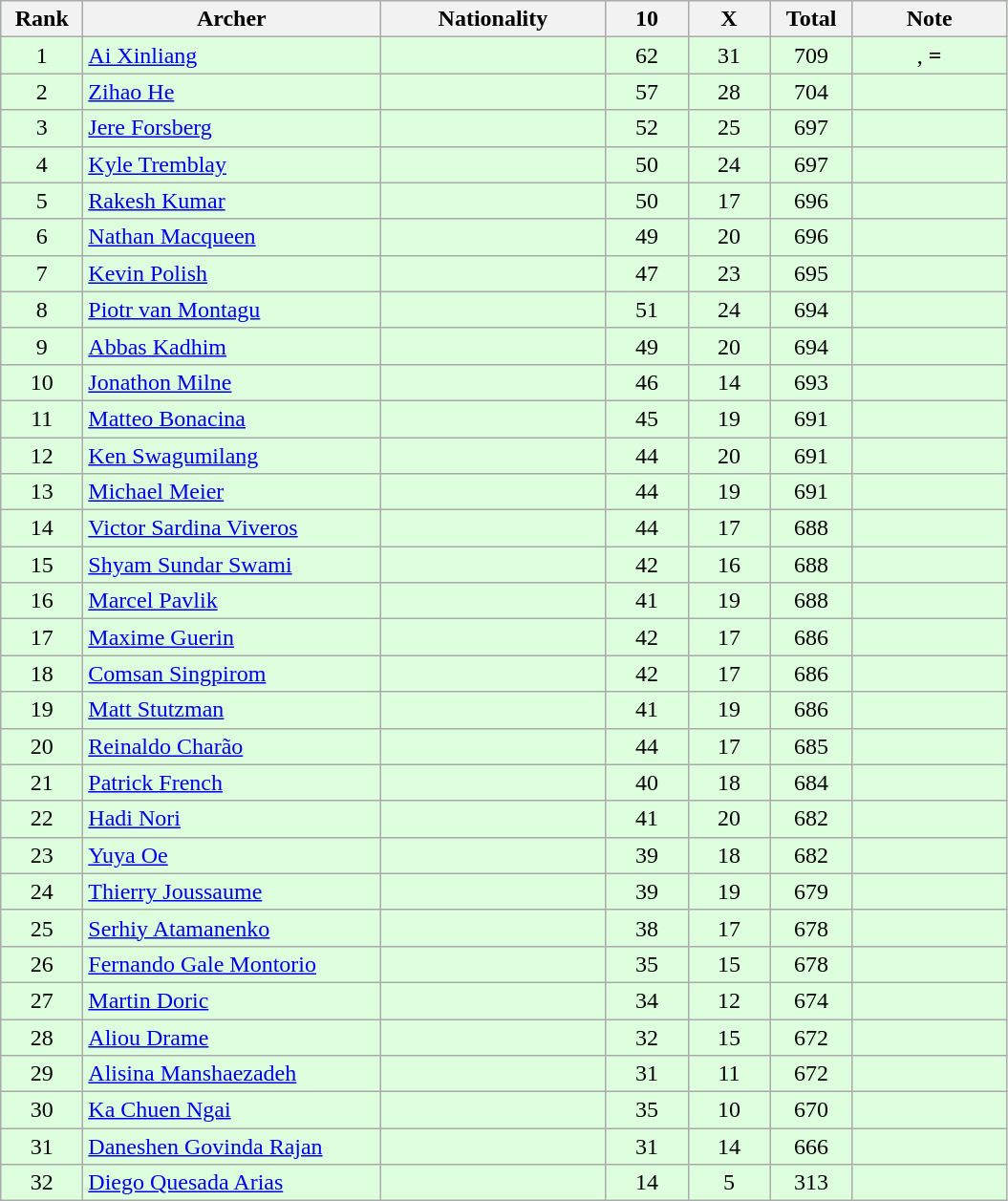<table class="wikitable sortable" style="text-align:center; background-color:#ddffdd">
<tr>
<th width="50">Rank</th>
<th width="200">Archer</th>
<th width="150">Nationality</th>
<th width="50">10</th>
<th width="50">X</th>
<th width="50">Total</th>
<th width="100">Note</th>
</tr>
<tr>
<td>1</td>
<td align=left><a href='#'>Ai Xinliang</a></td>
<td align=left></td>
<td>62</td>
<td>31</td>
<td>709</td>
<td><strong></strong>, <strong>=</strong></td>
</tr>
<tr>
<td>2</td>
<td align=left><a href='#'>Zihao  He</a></td>
<td align="left"></td>
<td>57</td>
<td>28</td>
<td>704</td>
<td></td>
</tr>
<tr>
<td>3</td>
<td align=left><a href='#'>Jere  Forsberg</a></td>
<td align=left></td>
<td>52</td>
<td>25</td>
<td>697</td>
<td></td>
</tr>
<tr>
<td>4</td>
<td align=left><a href='#'>Kyle  Tremblay</a></td>
<td align=left></td>
<td>50</td>
<td>24</td>
<td>697</td>
<td></td>
</tr>
<tr>
<td>5</td>
<td align=left><a href='#'>Rakesh  Kumar</a></td>
<td align="left"></td>
<td>50</td>
<td>17</td>
<td>696</td>
<td></td>
</tr>
<tr>
<td>6</td>
<td align=left><a href='#'>Nathan  Macqueen</a></td>
<td align="left"></td>
<td>49</td>
<td>20</td>
<td>696</td>
<td></td>
</tr>
<tr>
<td>7</td>
<td align=left><a href='#'>Kevin  Polish</a></td>
<td align=left></td>
<td>47</td>
<td>23</td>
<td>695</td>
<td></td>
</tr>
<tr>
<td>8</td>
<td align=left><a href='#'>Piotr  van Montagu</a></td>
<td align=left></td>
<td>51</td>
<td>24</td>
<td>694</td>
<td></td>
</tr>
<tr>
<td>9</td>
<td align=left><a href='#'>Abbas  Kadhim</a></td>
<td align=left></td>
<td>49</td>
<td>20</td>
<td>694</td>
<td></td>
</tr>
<tr>
<td>10</td>
<td align=left><a href='#'>Jonathon  Milne</a></td>
<td align=left></td>
<td>46</td>
<td>14</td>
<td>693</td>
<td></td>
</tr>
<tr>
<td>11</td>
<td align=left><a href='#'>Matteo  Bonacina</a></td>
<td align=left></td>
<td>45</td>
<td>19</td>
<td>691</td>
<td></td>
</tr>
<tr>
<td>12</td>
<td align=left><a href='#'>Ken  Swagumilang</a></td>
<td align=left></td>
<td>44</td>
<td>20</td>
<td>691</td>
<td></td>
</tr>
<tr>
<td>13</td>
<td align=left><a href='#'>Michael  Meier</a></td>
<td align=left></td>
<td>44</td>
<td>19</td>
<td>691</td>
<td></td>
</tr>
<tr>
<td>14</td>
<td align=left><a href='#'>Victor  Sardina Viveros</a></td>
<td align="left"></td>
<td>44</td>
<td>17</td>
<td>688</td>
<td></td>
</tr>
<tr>
<td>15</td>
<td align=left><a href='#'>Shyam Sundar  Swami</a></td>
<td align=left></td>
<td>42</td>
<td>16</td>
<td>688</td>
<td></td>
</tr>
<tr>
<td>16</td>
<td align=left><a href='#'>Marcel  Pavlik</a></td>
<td align=left></td>
<td>41</td>
<td>19</td>
<td>688</td>
<td></td>
</tr>
<tr>
<td>17</td>
<td align=left><a href='#'>Maxime  Guerin</a></td>
<td align=left></td>
<td>42</td>
<td>17</td>
<td>686</td>
<td></td>
</tr>
<tr>
<td>18</td>
<td align=left><a href='#'>Comsan  Singpirom</a></td>
<td align=left></td>
<td>42</td>
<td>17</td>
<td>686</td>
<td></td>
</tr>
<tr>
<td>19</td>
<td align=left><a href='#'>Matt  Stutzman</a></td>
<td align=left></td>
<td>41</td>
<td>19</td>
<td>686</td>
<td></td>
</tr>
<tr>
<td>20</td>
<td align=left><a href='#'>Reinaldo Charão</a></td>
<td align=left></td>
<td>44</td>
<td>17</td>
<td>685</td>
<td></td>
</tr>
<tr>
<td>21</td>
<td align=left><a href='#'>Patrick  French</a></td>
<td align=left></td>
<td>40</td>
<td>18</td>
<td>684</td>
<td></td>
</tr>
<tr>
<td>22</td>
<td align=left><a href='#'>Hadi  Nori</a></td>
<td align=left></td>
<td>41</td>
<td>20</td>
<td>682</td>
<td></td>
</tr>
<tr>
<td>23</td>
<td align=left><a href='#'>Yuya  Oe</a></td>
<td align=left></td>
<td>39</td>
<td>18</td>
<td>682</td>
<td></td>
</tr>
<tr>
<td>24</td>
<td align=left><a href='#'>Thierry  Joussaume</a></td>
<td align=left></td>
<td>39</td>
<td>19</td>
<td>679</td>
<td></td>
</tr>
<tr>
<td>25</td>
<td align=left><a href='#'>Serhiy  Atamanenko</a></td>
<td align=left></td>
<td>38</td>
<td>17</td>
<td>678</td>
<td></td>
</tr>
<tr>
<td>26</td>
<td align=left><a href='#'>Fernando  Gale Montorio</a></td>
<td align=left></td>
<td>35</td>
<td>15</td>
<td>678</td>
<td></td>
</tr>
<tr>
<td>27</td>
<td align=left><a href='#'>Martin  Doric</a></td>
<td align=left></td>
<td>34</td>
<td>12</td>
<td>674</td>
<td></td>
</tr>
<tr>
<td>28</td>
<td align=left><a href='#'>Aliou  Drame</a></td>
<td align=left></td>
<td>32</td>
<td>15</td>
<td>672</td>
<td></td>
</tr>
<tr>
<td>29</td>
<td align=left><a href='#'>Alisina  Manshaezadeh</a></td>
<td align=left></td>
<td>31</td>
<td>11</td>
<td>672</td>
<td></td>
</tr>
<tr>
<td>30</td>
<td align=left><a href='#'>Ka Chuen  Ngai</a></td>
<td align=left></td>
<td>35</td>
<td>10</td>
<td>670</td>
<td></td>
</tr>
<tr>
<td>31</td>
<td align=left><a href='#'>Daneshen  Govinda Rajan</a></td>
<td align=left></td>
<td>31</td>
<td>14</td>
<td>666</td>
<td></td>
</tr>
<tr>
<td>32</td>
<td align=left><a href='#'>Diego  Quesada Arias</a></td>
<td align=left></td>
<td>14</td>
<td>5</td>
<td>313</td>
<td></td>
</tr>
</table>
